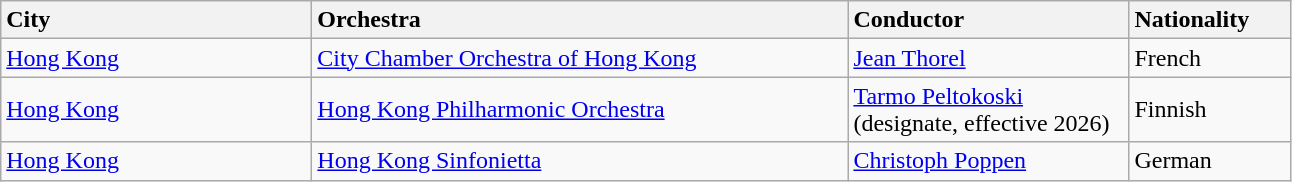<table class="wikitable">
<tr>
<td style="width: 200px; background: #f2f2f2"><strong>City</strong></td>
<td style="width: 350px; background: #f2f2f2"><strong>Orchestra</strong></td>
<td style="width: 180px; background: #f2f2f2"><strong>Conductor</strong></td>
<td style="width: 100px; background: #f2f2f2"><strong>Nationality</strong></td>
</tr>
<tr>
<td><a href='#'>Hong Kong</a></td>
<td><a href='#'>City Chamber Orchestra of Hong Kong</a></td>
<td><a href='#'>Jean Thorel</a></td>
<td>French</td>
</tr>
<tr>
<td><a href='#'>Hong Kong</a></td>
<td><a href='#'>Hong Kong Philharmonic Orchestra</a></td>
<td><a href='#'>Tarmo Peltokoski</a> (designate, effective 2026)</td>
<td>Finnish</td>
</tr>
<tr>
<td><a href='#'>Hong Kong</a></td>
<td><a href='#'>Hong Kong Sinfonietta</a></td>
<td><a href='#'>Christoph Poppen</a></td>
<td>German</td>
</tr>
</table>
